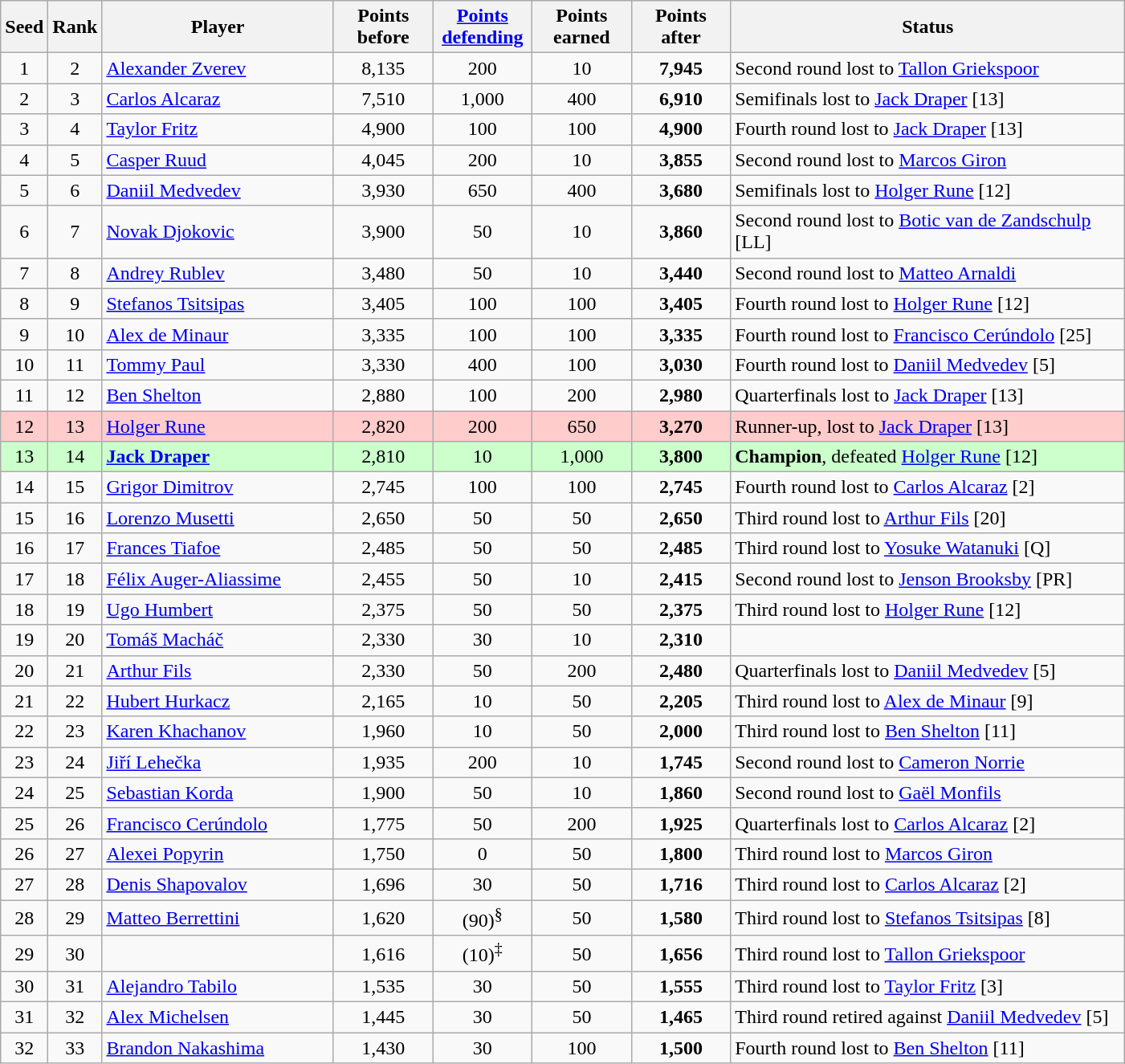<table class="wikitable sortable">
<tr>
<th style="width:30px;">Seed</th>
<th style="width:30px;">Rank</th>
<th style="width:185px;">Player</th>
<th style="width:75px;">Points before</th>
<th style="width:75px;"><a href='#'>Points defending</a></th>
<th style="width:75px;">Points earned</th>
<th style="width:75px;">Points after</th>
<th style="width:320px;">Status</th>
</tr>
<tr>
<td style="text-align:center;">1</td>
<td style="text-align:center;">2</td>
<td> <a href='#'>Alexander Zverev</a></td>
<td style="text-align:center;">8,135</td>
<td style="text-align:center;">200</td>
<td style="text-align:center;">10</td>
<td style="text-align:center;"><strong>7,945</strong></td>
<td>Second round lost to  <a href='#'>Tallon Griekspoor</a></td>
</tr>
<tr>
<td style="text-align:center;">2</td>
<td style="text-align:center;">3</td>
<td> <a href='#'>Carlos Alcaraz</a></td>
<td style="text-align:center;">7,510</td>
<td style="text-align:center;">1,000</td>
<td style="text-align:center;">400</td>
<td style="text-align:center;"><strong>6,910</strong></td>
<td>Semifinals lost to  <a href='#'>Jack Draper</a> [13]</td>
</tr>
<tr>
<td style="text-align:center;">3</td>
<td style="text-align:center;">4</td>
<td> <a href='#'>Taylor Fritz</a></td>
<td style="text-align:center;">4,900</td>
<td style="text-align:center;">100</td>
<td style="text-align:center;">100</td>
<td style="text-align:center;"><strong>4,900</strong></td>
<td>Fourth round lost to  <a href='#'>Jack Draper</a> [13]</td>
</tr>
<tr>
<td style="text-align:center;">4</td>
<td style="text-align:center;">5</td>
<td> <a href='#'>Casper Ruud</a></td>
<td style="text-align:center;">4,045</td>
<td style="text-align:center;">200</td>
<td style="text-align:center;">10</td>
<td style="text-align:center;"><strong>3,855</strong></td>
<td>Second round lost to  <a href='#'>Marcos Giron</a></td>
</tr>
<tr>
<td style="text-align:center;">5</td>
<td style="text-align:center;">6</td>
<td> <a href='#'>Daniil Medvedev</a></td>
<td style="text-align:center;">3,930</td>
<td style="text-align:center;">650</td>
<td style="text-align:center;">400</td>
<td style="text-align:center;"><strong>3,680</strong></td>
<td>Semifinals lost to  <a href='#'>Holger Rune</a> [12]</td>
</tr>
<tr>
<td style="text-align:center;">6</td>
<td style="text-align:center;">7</td>
<td> <a href='#'>Novak Djokovic</a></td>
<td style="text-align:center;">3,900</td>
<td style="text-align:center;">50</td>
<td style="text-align:center;">10</td>
<td style="text-align:center;"><strong>3,860</strong></td>
<td>Second round lost to  <a href='#'>Botic van de Zandschulp</a> [LL]</td>
</tr>
<tr>
<td style="text-align:center;">7</td>
<td style="text-align:center;">8</td>
<td> <a href='#'>Andrey Rublev</a></td>
<td style="text-align:center;">3,480</td>
<td style="text-align:center;">50</td>
<td style="text-align:center;">10</td>
<td style="text-align:center;"><strong>3,440</strong></td>
<td>Second round lost to  <a href='#'>Matteo Arnaldi</a></td>
</tr>
<tr>
<td style="text-align:center;">8</td>
<td style="text-align:center;">9</td>
<td> <a href='#'>Stefanos Tsitsipas</a></td>
<td style="text-align:center;">3,405</td>
<td style="text-align:center;">100</td>
<td style="text-align:center;">100</td>
<td style="text-align:center;"><strong>3,405</strong></td>
<td>Fourth round lost to  <a href='#'>Holger Rune</a> [12]</td>
</tr>
<tr>
<td style="text-align:center;">9</td>
<td style="text-align:center;">10</td>
<td> <a href='#'>Alex de Minaur</a></td>
<td style="text-align:center;">3,335</td>
<td style="text-align:center;">100</td>
<td style="text-align:center;">100</td>
<td style="text-align:center;"><strong>3,335</strong></td>
<td>Fourth round lost to  <a href='#'>Francisco Cerúndolo</a> [25]</td>
</tr>
<tr>
<td style="text-align:center;">10</td>
<td style="text-align:center;">11</td>
<td> <a href='#'>Tommy Paul</a></td>
<td style="text-align:center;">3,330</td>
<td style="text-align:center;">400</td>
<td style="text-align:center;">100</td>
<td style="text-align:center;"><strong>3,030</strong></td>
<td>Fourth round lost to  <a href='#'>Daniil Medvedev</a> [5]</td>
</tr>
<tr>
<td style="text-align:center;">11</td>
<td style="text-align:center;">12</td>
<td> <a href='#'>Ben Shelton</a></td>
<td style="text-align:center;">2,880</td>
<td style="text-align:center;">100</td>
<td style="text-align:center;">200</td>
<td style="text-align:center;"><strong>2,980</strong></td>
<td>Quarterfinals lost to  <a href='#'>Jack Draper</a> [13]</td>
</tr>
<tr bgcolor=#fcc>
<td style="text-align:center;">12</td>
<td style="text-align:center;">13</td>
<td> <a href='#'>Holger Rune</a></td>
<td style="text-align:center;">2,820</td>
<td style="text-align:center;">200</td>
<td style="text-align:center;">650</td>
<td style="text-align:center;"><strong>3,270</strong></td>
<td>Runner-up, lost to  <a href='#'>Jack Draper</a> [13]</td>
</tr>
<tr bgcolor=#cfc>
<td style="text-align:center;">13</td>
<td style="text-align:center;">14</td>
<td> <strong><a href='#'>Jack Draper</a></strong></td>
<td style="text-align:center;">2,810</td>
<td style="text-align:center;">10</td>
<td style="text-align:center;">1,000</td>
<td style="text-align:center;"><strong>3,800</strong></td>
<td><strong>Champion</strong>, defeated  <a href='#'>Holger Rune</a> [12]</td>
</tr>
<tr>
<td style="text-align:center;">14</td>
<td style="text-align:center;">15</td>
<td> <a href='#'>Grigor Dimitrov</a></td>
<td style="text-align:center;">2,745</td>
<td style="text-align:center;">100</td>
<td style="text-align:center;">100</td>
<td style="text-align:center;"><strong>2,745</strong></td>
<td>Fourth round lost to  <a href='#'>Carlos Alcaraz</a> [2]</td>
</tr>
<tr>
<td style="text-align:center;">15</td>
<td style="text-align:center;">16</td>
<td> <a href='#'>Lorenzo Musetti</a></td>
<td style="text-align:center;">2,650</td>
<td style="text-align:center;">50</td>
<td style="text-align:center;">50</td>
<td style="text-align:center;"><strong>2,650</strong></td>
<td>Third round lost to  <a href='#'>Arthur Fils</a> [20]</td>
</tr>
<tr>
<td style="text-align:center;">16</td>
<td style="text-align:center;">17</td>
<td> <a href='#'>Frances Tiafoe</a></td>
<td style="text-align:center;">2,485</td>
<td style="text-align:center;">50</td>
<td style="text-align:center;">50</td>
<td style="text-align:center;"><strong>2,485</strong></td>
<td>Third round lost to  <a href='#'>Yosuke Watanuki</a> [Q]</td>
</tr>
<tr>
<td style="text-align:center;">17</td>
<td style="text-align:center;">18</td>
<td> <a href='#'>Félix Auger-Aliassime</a></td>
<td style="text-align:center;">2,455</td>
<td style="text-align:center;">50</td>
<td style="text-align:center;">10</td>
<td style="text-align:center;"><strong>2,415</strong></td>
<td>Second round lost to  <a href='#'>Jenson Brooksby</a> [PR]</td>
</tr>
<tr>
<td style="text-align:center;">18</td>
<td style="text-align:center;">19</td>
<td> <a href='#'>Ugo Humbert</a></td>
<td style="text-align:center;">2,375</td>
<td style="text-align:center;">50</td>
<td style="text-align:center;">50</td>
<td style="text-align:center;"><strong>2,375</strong></td>
<td>Third round lost to  <a href='#'>Holger Rune</a> [12]</td>
</tr>
<tr>
<td style="text-align:center;">19</td>
<td style="text-align:center;">20</td>
<td> <a href='#'>Tomáš Macháč</a></td>
<td style="text-align:center;">2,330</td>
<td style="text-align:center;">30</td>
<td style="text-align:center;">10</td>
<td style="text-align:center;"><strong>2,310</strong></td>
<td></td>
</tr>
<tr>
<td style="text-align:center;">20</td>
<td style="text-align:center;">21</td>
<td> <a href='#'>Arthur Fils</a></td>
<td style="text-align:center;">2,330</td>
<td style="text-align:center;">50</td>
<td style="text-align:center;">200</td>
<td style="text-align:center;"><strong>2,480</strong></td>
<td>Quarterfinals lost to  <a href='#'>Daniil Medvedev</a> [5]</td>
</tr>
<tr>
<td style="text-align:center;">21</td>
<td style="text-align:center;">22</td>
<td> <a href='#'>Hubert Hurkacz</a></td>
<td style="text-align:center;">2,165</td>
<td style="text-align:center;">10</td>
<td style="text-align:center;">50</td>
<td style="text-align:center;"><strong>2,205</strong></td>
<td>Third round lost to  <a href='#'>Alex de Minaur</a> [9]</td>
</tr>
<tr>
<td style="text-align:center;">22</td>
<td style="text-align:center;">23</td>
<td> <a href='#'>Karen Khachanov</a></td>
<td style="text-align:center;">1,960</td>
<td style="text-align:center;">10</td>
<td style="text-align:center;">50</td>
<td style="text-align:center;"><strong>2,000</strong></td>
<td>Third round lost to  <a href='#'>Ben Shelton</a> [11]</td>
</tr>
<tr>
<td style="text-align:center;">23</td>
<td style="text-align:center;">24</td>
<td> <a href='#'>Jiří Lehečka</a></td>
<td style="text-align:center;">1,935</td>
<td style="text-align:center;">200</td>
<td style="text-align:center;">10</td>
<td style="text-align:center;"><strong>1,745</strong></td>
<td>Second round lost to  <a href='#'>Cameron Norrie</a></td>
</tr>
<tr>
<td style="text-align:center;">24</td>
<td style="text-align:center;">25</td>
<td> <a href='#'>Sebastian Korda</a></td>
<td style="text-align:center;">1,900</td>
<td style="text-align:center;">50</td>
<td style="text-align:center;">10</td>
<td style="text-align:center;"><strong>1,860</strong></td>
<td>Second round lost to  <a href='#'>Gaël Monfils</a></td>
</tr>
<tr>
<td style="text-align:center;">25</td>
<td style="text-align:center;">26</td>
<td> <a href='#'>Francisco Cerúndolo</a></td>
<td style="text-align:center;">1,775</td>
<td style="text-align:center;">50</td>
<td style="text-align:center;">200</td>
<td style="text-align:center;"><strong>1,925</strong></td>
<td>Quarterfinals lost to  <a href='#'>Carlos Alcaraz</a> [2]</td>
</tr>
<tr>
<td style="text-align:center;">26</td>
<td style="text-align:center;">27</td>
<td> <a href='#'>Alexei Popyrin</a></td>
<td style="text-align:center;">1,750</td>
<td style="text-align:center;">0</td>
<td style="text-align:center;">50</td>
<td style="text-align:center;"><strong>1,800</strong></td>
<td>Third round lost to  <a href='#'>Marcos Giron</a></td>
</tr>
<tr>
<td style="text-align:center;">27</td>
<td style="text-align:center;">28</td>
<td> <a href='#'>Denis Shapovalov</a></td>
<td style="text-align:center;">1,696</td>
<td style="text-align:center;">30</td>
<td style="text-align:center;">50</td>
<td style="text-align:center;"><strong>1,716</strong></td>
<td>Third round lost to  <a href='#'>Carlos Alcaraz</a> [2]</td>
</tr>
<tr>
<td style="text-align:center;">28</td>
<td style="text-align:center;">29</td>
<td> <a href='#'>Matteo Berrettini</a></td>
<td style="text-align:center;">1,620</td>
<td style="text-align:center;">(90)<sup>§</sup></td>
<td style="text-align:center;">50</td>
<td style="text-align:center;"><strong>1,580</strong></td>
<td>Third round lost to  <a href='#'>Stefanos Tsitsipas</a> [8]</td>
</tr>
<tr>
<td style="text-align:center;">29</td>
<td style="text-align:center;">30</td>
<td></td>
<td style="text-align:center;">1,616</td>
<td style="text-align:center;">(10)<sup>‡</sup></td>
<td style="text-align:center;">50</td>
<td style="text-align:center;"><strong>1,656</strong></td>
<td>Third round lost to  <a href='#'>Tallon Griekspoor</a></td>
</tr>
<tr>
<td style="text-align:center;">30</td>
<td style="text-align:center;">31</td>
<td> <a href='#'>Alejandro Tabilo</a></td>
<td style="text-align:center;">1,535</td>
<td style="text-align:center;">30</td>
<td style="text-align:center;">50</td>
<td style="text-align:center;"><strong>1,555</strong></td>
<td>Third round lost to  <a href='#'>Taylor Fritz</a> [3]</td>
</tr>
<tr>
<td style="text-align:center;">31</td>
<td style="text-align:center;">32</td>
<td> <a href='#'>Alex Michelsen</a></td>
<td style="text-align:center;">1,445</td>
<td style="text-align:center;">30</td>
<td style="text-align:center;">50</td>
<td style="text-align:center;"><strong>1,465</strong></td>
<td>Third round retired against  <a href='#'>Daniil Medvedev</a> [5]</td>
</tr>
<tr>
<td style="text-align:center;">32</td>
<td style="text-align:center;">33</td>
<td> <a href='#'>Brandon Nakashima</a></td>
<td style="text-align:center;">1,430</td>
<td style="text-align:center;">30</td>
<td style="text-align:center;">100</td>
<td style="text-align:center;"><strong>1,500</strong></td>
<td>Fourth round lost to  <a href='#'>Ben Shelton</a> [11]</td>
</tr>
</table>
